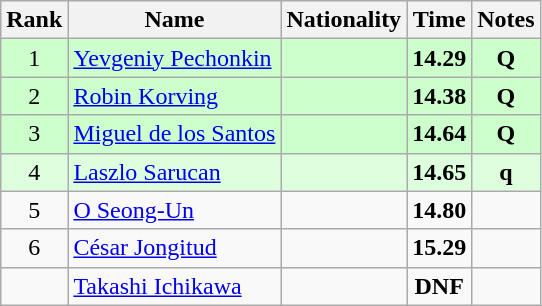<table class="wikitable sortable" style="text-align:center">
<tr>
<th>Rank</th>
<th>Name</th>
<th>Nationality</th>
<th>Time</th>
<th>Notes</th>
</tr>
<tr bgcolor=ccffcc>
<td>1</td>
<td align=left><a href='#'>Yevgeniy Pechonkin</a></td>
<td align=left></td>
<td><strong>14.29</strong></td>
<td><strong>Q</strong></td>
</tr>
<tr bgcolor=ccffcc>
<td>2</td>
<td align=left><a href='#'>Robin Korving</a></td>
<td align=left></td>
<td><strong>14.38</strong></td>
<td><strong>Q</strong></td>
</tr>
<tr bgcolor=ccffcc>
<td>3</td>
<td align=left><a href='#'>Miguel de los Santos</a></td>
<td align=left></td>
<td><strong>14.64</strong></td>
<td><strong>Q</strong></td>
</tr>
<tr bgcolor=ddffdd>
<td>4</td>
<td align=left><a href='#'>Laszlo Sarucan</a></td>
<td align=left></td>
<td><strong>14.65</strong></td>
<td><strong>q</strong></td>
</tr>
<tr>
<td>5</td>
<td align=left><a href='#'>O Seong-Un</a></td>
<td align=left></td>
<td><strong>14.80</strong></td>
<td></td>
</tr>
<tr>
<td>6</td>
<td align=left><a href='#'>César Jongitud</a></td>
<td align=left></td>
<td><strong>15.29</strong></td>
<td></td>
</tr>
<tr>
<td></td>
<td align=left><a href='#'>Takashi Ichikawa</a></td>
<td align=left></td>
<td><strong>DNF</strong></td>
<td></td>
</tr>
</table>
